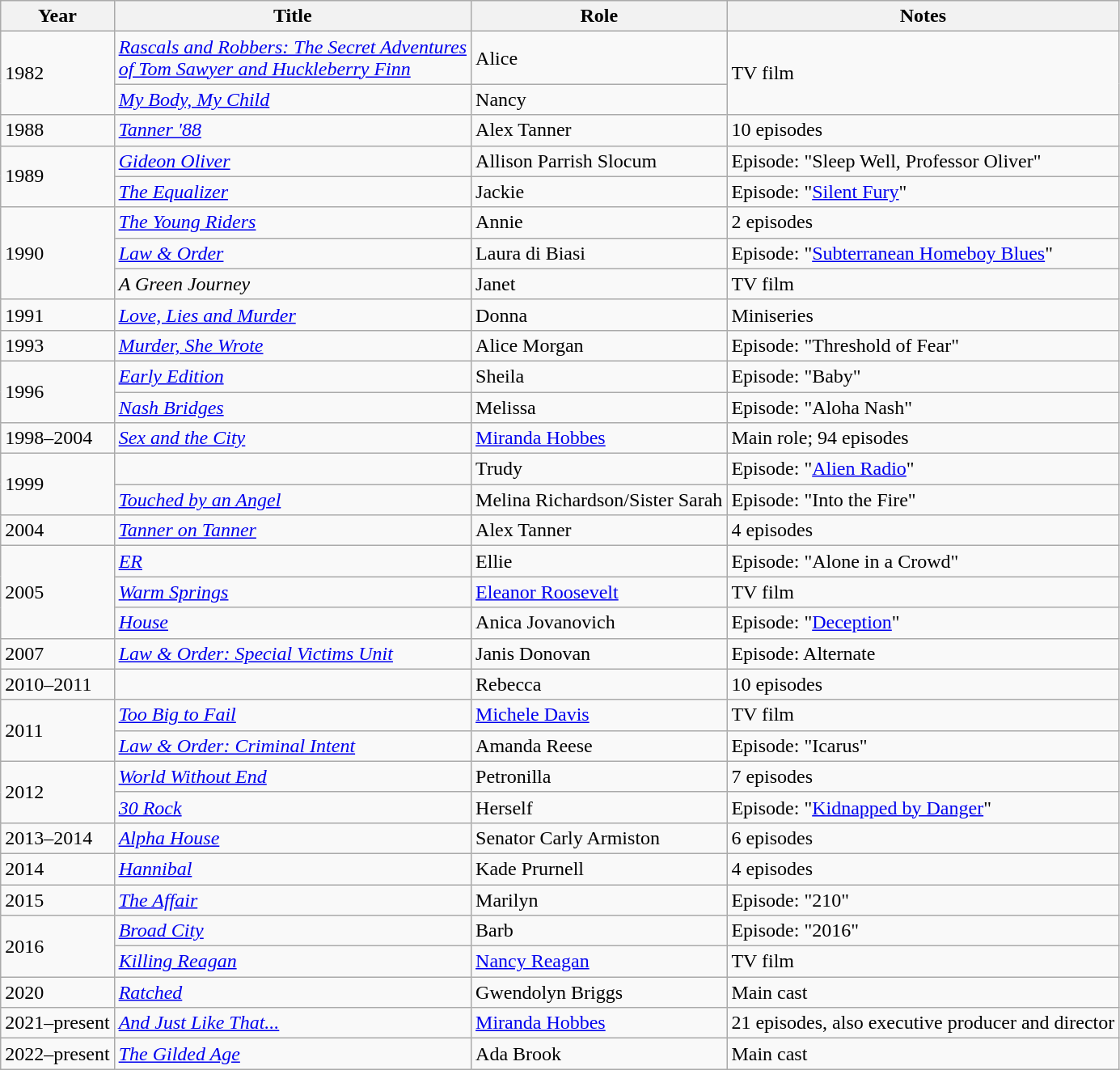<table class="wikitable sortable">
<tr>
<th>Year</th>
<th>Title</th>
<th>Role</th>
<th>Notes</th>
</tr>
<tr>
<td rowspan ="2">1982</td>
<td><em><a href='#'>Rascals and Robbers: The Secret Adventures<br>of Tom Sawyer and Huckleberry Finn</a></em></td>
<td>Alice</td>
<td rowspan="2">TV film</td>
</tr>
<tr>
<td><em><a href='#'>My Body, My Child</a></em></td>
<td>Nancy</td>
</tr>
<tr>
<td>1988</td>
<td><em><a href='#'>Tanner '88</a></em></td>
<td>Alex Tanner</td>
<td>10 episodes</td>
</tr>
<tr>
<td rowspan="2">1989</td>
<td><em><a href='#'>Gideon Oliver</a></em></td>
<td>Allison Parrish Slocum</td>
<td>Episode: "Sleep Well, Professor Oliver"</td>
</tr>
<tr>
<td><em><a href='#'>The Equalizer</a></em></td>
<td>Jackie</td>
<td>Episode: "<a href='#'>Silent Fury</a>"</td>
</tr>
<tr>
<td rowspan="3">1990</td>
<td><em><a href='#'>The Young Riders</a></em></td>
<td>Annie</td>
<td>2 episodes</td>
</tr>
<tr>
<td><em><a href='#'>Law & Order</a></em></td>
<td>Laura di Biasi</td>
<td>Episode: "<a href='#'>Subterranean Homeboy Blues</a>"</td>
</tr>
<tr>
<td><em>A Green Journey</em></td>
<td>Janet</td>
<td>TV film</td>
</tr>
<tr>
<td>1991</td>
<td><em><a href='#'>Love, Lies and Murder</a></em></td>
<td>Donna</td>
<td>Miniseries</td>
</tr>
<tr>
<td>1993</td>
<td><em><a href='#'>Murder, She Wrote</a></em></td>
<td>Alice Morgan</td>
<td>Episode: "Threshold of Fear"</td>
</tr>
<tr>
<td rowspan="2">1996</td>
<td><em><a href='#'>Early Edition</a></em></td>
<td>Sheila</td>
<td>Episode: "Baby"</td>
</tr>
<tr>
<td><em><a href='#'>Nash Bridges</a></em></td>
<td>Melissa</td>
<td>Episode: "Aloha Nash"</td>
</tr>
<tr>
<td>1998–2004</td>
<td><em><a href='#'>Sex and the City</a></em></td>
<td><a href='#'>Miranda Hobbes</a></td>
<td>Main role; 94 episodes</td>
</tr>
<tr>
<td rowspan="2">1999</td>
<td><em></em></td>
<td>Trudy</td>
<td>Episode: "<a href='#'>Alien Radio</a>"</td>
</tr>
<tr>
<td><em><a href='#'>Touched by an Angel</a></em></td>
<td>Melina Richardson/Sister Sarah</td>
<td>Episode: "Into the Fire"</td>
</tr>
<tr>
<td>2004</td>
<td><em><a href='#'>Tanner on Tanner</a></em></td>
<td>Alex Tanner</td>
<td>4 episodes</td>
</tr>
<tr>
<td rowspan="3">2005</td>
<td><em><a href='#'>ER</a></em></td>
<td>Ellie</td>
<td>Episode: "Alone in a Crowd"</td>
</tr>
<tr>
<td><em><a href='#'>Warm Springs</a></em></td>
<td><a href='#'>Eleanor Roosevelt</a></td>
<td>TV film</td>
</tr>
<tr>
<td><em><a href='#'>House</a></em></td>
<td>Anica Jovanovich</td>
<td>Episode: "<a href='#'>Deception</a>"</td>
</tr>
<tr>
<td>2007</td>
<td><em><a href='#'>Law & Order: Special Victims Unit</a></em></td>
<td>Janis Donovan</td>
<td>Episode: Alternate</td>
</tr>
<tr>
<td>2010–2011</td>
<td><em></em></td>
<td>Rebecca</td>
<td>10 episodes</td>
</tr>
<tr>
<td rowspan="2">2011</td>
<td><em><a href='#'>Too Big to Fail</a></em></td>
<td><a href='#'>Michele Davis</a></td>
<td>TV film</td>
</tr>
<tr>
<td><em><a href='#'>Law & Order: Criminal Intent</a></em></td>
<td>Amanda Reese</td>
<td>Episode: "Icarus"</td>
</tr>
<tr>
<td rowspan="2">2012</td>
<td><em><a href='#'>World Without End</a></em></td>
<td>Petronilla</td>
<td>7 episodes</td>
</tr>
<tr>
<td><em><a href='#'>30 Rock</a></em></td>
<td>Herself</td>
<td>Episode: "<a href='#'>Kidnapped by Danger</a>"</td>
</tr>
<tr>
<td>2013–2014</td>
<td><em><a href='#'>Alpha House</a></em></td>
<td>Senator Carly Armiston</td>
<td>6 episodes</td>
</tr>
<tr>
<td>2014</td>
<td><em><a href='#'>Hannibal</a></em></td>
<td>Kade Prurnell</td>
<td>4 episodes</td>
</tr>
<tr>
<td>2015</td>
<td><em><a href='#'>The Affair</a></em></td>
<td>Marilyn</td>
<td>Episode: "210"</td>
</tr>
<tr>
<td rowspan="2">2016</td>
<td><em><a href='#'>Broad City</a></em></td>
<td>Barb</td>
<td>Episode: "2016"</td>
</tr>
<tr>
<td><em><a href='#'>Killing Reagan</a></em></td>
<td><a href='#'>Nancy Reagan</a></td>
<td>TV film</td>
</tr>
<tr>
<td>2020</td>
<td><em><a href='#'>Ratched</a></em></td>
<td>Gwendolyn Briggs</td>
<td>Main cast</td>
</tr>
<tr>
<td>2021–present</td>
<td><em><a href='#'>And Just Like That...</a></em></td>
<td><a href='#'>Miranda Hobbes</a></td>
<td>21 episodes, also executive producer and director</td>
</tr>
<tr>
<td>2022–present</td>
<td><em><a href='#'>The Gilded Age</a></em></td>
<td>Ada Brook</td>
<td>Main cast</td>
</tr>
</table>
